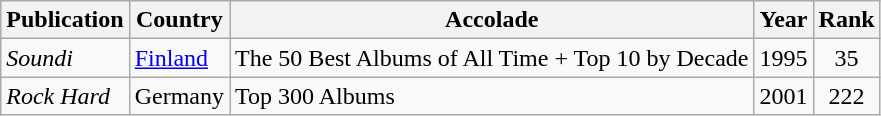<table class="wikitable">
<tr>
<th>Publication</th>
<th>Country</th>
<th>Accolade</th>
<th>Year</th>
<th>Rank</th>
</tr>
<tr>
<td><em>Soundi</em></td>
<td><a href='#'>Finland</a></td>
<td>The 50 Best Albums of All Time + Top 10 by Decade</td>
<td>1995</td>
<td style="text-align:center;">35</td>
</tr>
<tr>
<td><em>Rock Hard</em></td>
<td>Germany</td>
<td>Top 300 Albums</td>
<td>2001</td>
<td style="text-align:center;">222</td>
</tr>
</table>
